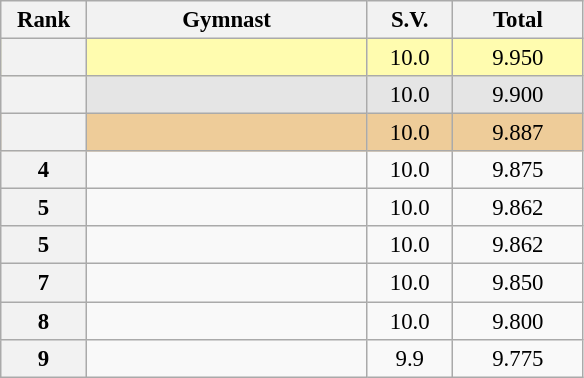<table class="wikitable sortable" style="text-align:center; font-size:95%">
<tr>
<th scope="col" style="width:50px;">Rank</th>
<th scope="col" style="width:180px;">Gymnast</th>
<th scope="col" style="width:50px;">S.V.</th>
<th scope="col" style="width:80px;">Total</th>
</tr>
<tr style="background:#fffcaf;">
<th scope=row style="text-align:center"></th>
<td style="text-align:left;"></td>
<td>10.0</td>
<td>9.950</td>
</tr>
<tr style="background:#e5e5e5;">
<th scope=row style="text-align:center"></th>
<td style="text-align:left;"></td>
<td>10.0</td>
<td>9.900</td>
</tr>
<tr style="background:#ec9;">
<th scope=row style="text-align:center"></th>
<td style="text-align:left;"></td>
<td>10.0</td>
<td>9.887</td>
</tr>
<tr>
<th scope=row style="text-align:center">4</th>
<td style="text-align:left;"></td>
<td>10.0</td>
<td>9.875</td>
</tr>
<tr>
<th scope=row style="text-align:center">5</th>
<td style="text-align:left;"></td>
<td>10.0</td>
<td>9.862</td>
</tr>
<tr>
<th scope=row style="text-align:center">5</th>
<td style="text-align:left;"></td>
<td>10.0</td>
<td>9.862</td>
</tr>
<tr>
<th scope=row style="text-align:center">7</th>
<td style="text-align:left;"></td>
<td>10.0</td>
<td>9.850</td>
</tr>
<tr>
<th scope=row style="text-align:center">8</th>
<td style="text-align:left;"></td>
<td>10.0</td>
<td>9.800</td>
</tr>
<tr>
<th scope=row style="text-align:center">9</th>
<td style="text-align:left;"></td>
<td>9.9</td>
<td>9.775</td>
</tr>
</table>
